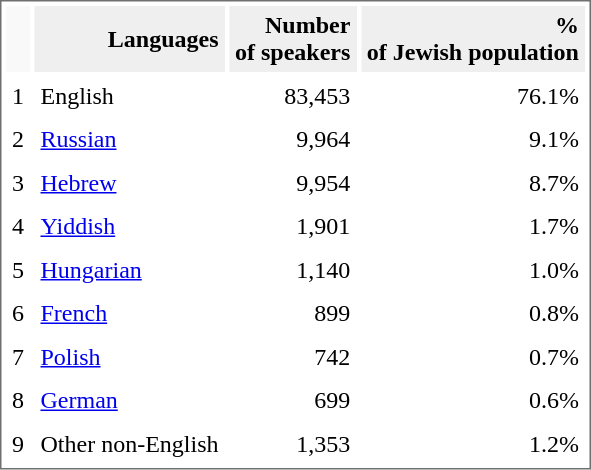<table class="toccolours" style="clear:both; border:1px solid #707070; text-align:right;" cellpadding="4" cellspacing="3">
<tr style="background:#efefef;">
<td style="background:#f9f9f9;"></td>
<th>Languages</th>
<th>Number<br>of speakers</th>
<th>%<br>of Jewish population</th>
</tr>
<tr>
<td>1</td>
<td align="left">English</td>
<td>83,453</td>
<td>76.1%</td>
</tr>
<tr>
<td>2</td>
<td align="left"><a href='#'>Russian</a></td>
<td>9,964</td>
<td>9.1%</td>
</tr>
<tr>
<td>3</td>
<td align="left"><a href='#'>Hebrew</a></td>
<td>9,954</td>
<td>8.7%</td>
</tr>
<tr>
<td>4</td>
<td align="left"><a href='#'>Yiddish</a></td>
<td>1,901</td>
<td>1.7%</td>
</tr>
<tr>
<td>5</td>
<td align="left"><a href='#'>Hungarian</a></td>
<td>1,140</td>
<td>1.0%</td>
</tr>
<tr>
<td>6</td>
<td align="left"><a href='#'>French</a></td>
<td>899</td>
<td>0.8%</td>
</tr>
<tr>
<td>7</td>
<td align="left"><a href='#'>Polish</a></td>
<td>742</td>
<td>0.7%</td>
</tr>
<tr>
<td>8</td>
<td align="left"><a href='#'>German</a></td>
<td>699</td>
<td>0.6%</td>
</tr>
<tr>
<td>9</td>
<td align="left">Other non-English</td>
<td>1,353</td>
<td>1.2%</td>
</tr>
</table>
